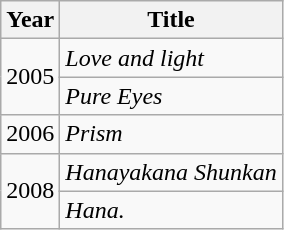<table class="wikitable">
<tr>
<th>Year</th>
<th>Title</th>
</tr>
<tr>
<td rowspan="2">2005</td>
<td><em>Love and light</em></td>
</tr>
<tr>
<td><em>Pure Eyes</em></td>
</tr>
<tr>
<td>2006</td>
<td><em>Prism</em></td>
</tr>
<tr>
<td rowspan="2">2008</td>
<td><em>Hanayakana Shunkan</em></td>
</tr>
<tr>
<td><em>Hana.</em></td>
</tr>
</table>
